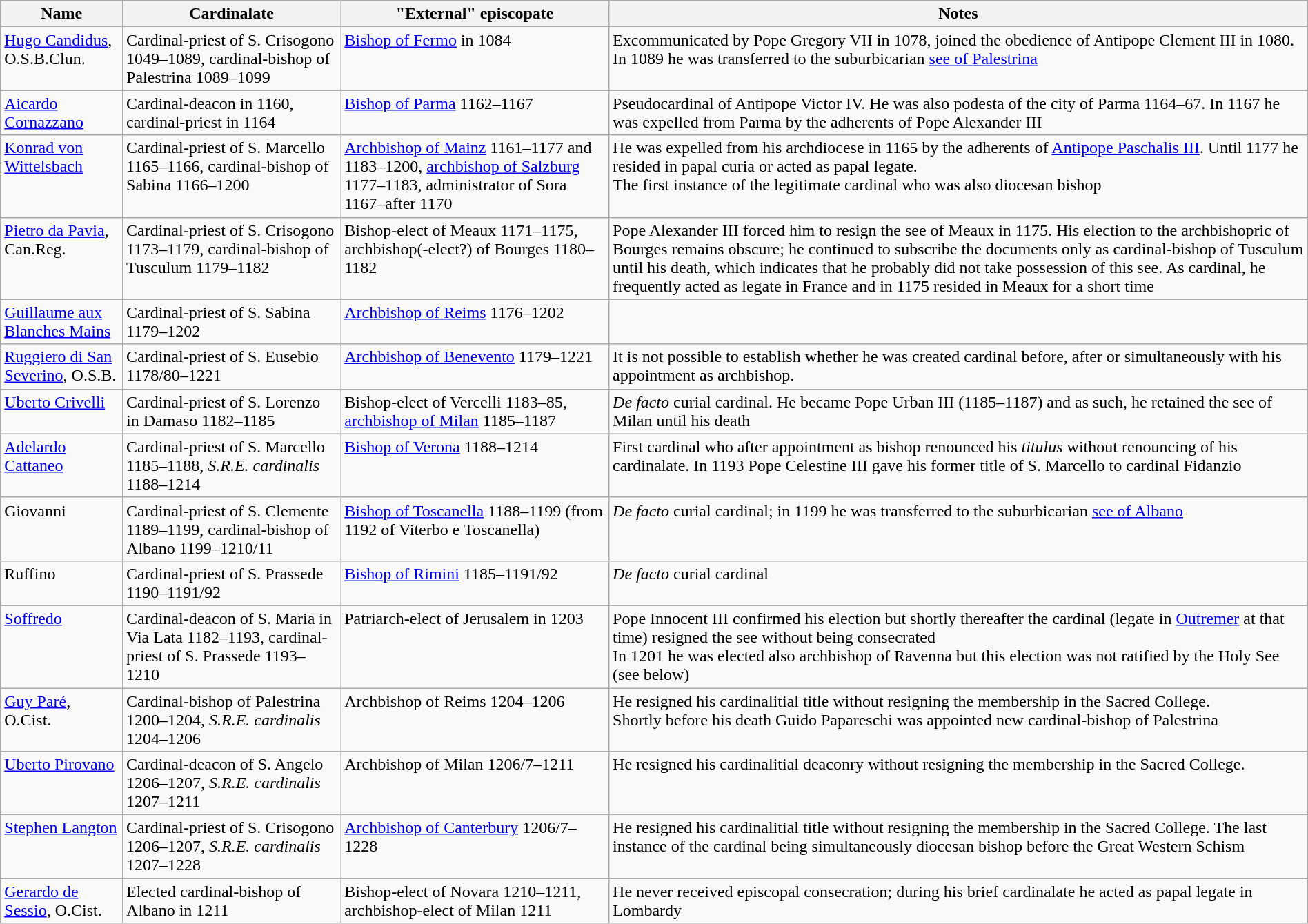<table class="wikitable sortable" style="width:100%">
<tr>
<th width="*">Name</th>
<th width="*">Cardinalate</th>
<th width="*">"External" episcopate</th>
<th width="*">Notes</th>
</tr>
<tr valign="top">
<td><a href='#'>Hugo Candidus</a>, O.S.B.Clun.</td>
<td>Cardinal-priest of S. Crisogono 1049–1089, cardinal-bishop of Palestrina 1089–1099</td>
<td><a href='#'>Bishop of Fermo</a> in 1084</td>
<td>Excommunicated by Pope Gregory VII in 1078, joined the obedience of Antipope Clement III in 1080. In 1089 he was transferred  to the suburbicarian <a href='#'>see of Palestrina</a></td>
</tr>
<tr valign="top">
<td><a href='#'>Aicardo Cornazzano</a></td>
<td>Cardinal-deacon in 1160, cardinal-priest in 1164</td>
<td><a href='#'>Bishop of Parma</a> 1162–1167</td>
<td>Pseudocardinal of Antipope Victor IV. He was also podesta of the city of Parma 1164–67. In 1167 he was expelled from Parma by the adherents of Pope Alexander III</td>
</tr>
<tr valign="top">
<td><a href='#'>Konrad von Wittelsbach</a></td>
<td>Cardinal-priest of S. Marcello 1165–1166, cardinal-bishop of Sabina 1166–1200</td>
<td><a href='#'>Archbishop of Mainz</a> 1161–1177 and 1183–1200, <a href='#'>archbishop of Salzburg</a> 1177–1183, administrator of Sora 1167–after 1170</td>
<td>He was expelled from his archdiocese in 1165 by the adherents of <a href='#'>Antipope Paschalis III</a>. Until 1177 he resided in papal curia or acted as papal legate.<br>The first instance of the legitimate cardinal who was also diocesan bishop</td>
</tr>
<tr valign="top">
<td><a href='#'>Pietro da Pavia</a>, Can.Reg.</td>
<td>Cardinal-priest of S. Crisogono 1173–1179, cardinal-bishop of Tusculum 1179–1182</td>
<td>Bishop-elect of Meaux 1171–1175, archbishop(-elect?) of Bourges 1180–1182</td>
<td>Pope Alexander III forced him to resign the see of Meaux in 1175. His election to the archbishopric of Bourges remains obscure; he continued to subscribe the documents only as cardinal-bishop of Tusculum until his death, which indicates that he probably did not take possession of this see. As cardinal, he frequently acted as legate in France and in 1175 resided in Meaux for a short time</td>
</tr>
<tr valign="top">
<td><a href='#'>Guillaume aux Blanches Mains</a></td>
<td>Cardinal-priest of S. Sabina 1179–1202</td>
<td><a href='#'>Archbishop of Reims</a> 1176–1202</td>
<td></td>
</tr>
<tr valign="top">
<td><a href='#'>Ruggiero di San Severino</a>, O.S.B.</td>
<td>Cardinal-priest of S. Eusebio 1178/80–1221</td>
<td><a href='#'>Archbishop of Benevento</a> 1179–1221</td>
<td>It is not possible to establish whether he was created cardinal before, after or simultaneously with his appointment as archbishop.</td>
</tr>
<tr valign="top">
<td><a href='#'>Uberto Crivelli</a></td>
<td>Cardinal-priest of S. Lorenzo in Damaso 1182–1185</td>
<td>Bishop-elect of Vercelli 1183–85, <a href='#'>archbishop of Milan</a> 1185–1187</td>
<td><em>De facto</em> curial cardinal. He became Pope Urban III (1185–1187) and as such, he retained the see of Milan until his death</td>
</tr>
<tr valign="top">
<td><a href='#'>Adelardo Cattaneo</a></td>
<td>Cardinal-priest of S. Marcello 1185–1188, <em>S.R.E. cardinalis</em> 1188–1214</td>
<td><a href='#'>Bishop of Verona</a> 1188–1214</td>
<td>First cardinal who after appointment as bishop renounced his <em>titulus</em> without renouncing of his cardinalate. In 1193 Pope Celestine III gave his former title of S. Marcello to cardinal Fidanzio</td>
</tr>
<tr valign="top">
<td>Giovanni</td>
<td>Cardinal-priest of S. Clemente 1189–1199, cardinal-bishop of Albano 1199–1210/11</td>
<td><a href='#'>Bishop of Toscanella</a> 1188–1199 (from 1192 of Viterbo e Toscanella)</td>
<td><em>De facto</em> curial cardinal; in 1199 he was transferred to the suburbicarian <a href='#'>see of Albano</a></td>
</tr>
<tr valign="top">
<td>Ruffino</td>
<td>Cardinal-priest of S. Prassede 1190–1191/92</td>
<td><a href='#'>Bishop of Rimini</a> 1185–1191/92</td>
<td><em>De facto</em> curial cardinal</td>
</tr>
<tr valign="top">
<td><a href='#'>Soffredo</a></td>
<td>Cardinal-deacon of S. Maria in Via Lata 1182–1193, cardinal-priest of S. Prassede 1193–1210</td>
<td>Patriarch-elect of Jerusalem in 1203</td>
<td>Pope Innocent III confirmed his election but shortly thereafter the cardinal (legate in <a href='#'>Outremer</a> at that time) resigned the see without being consecrated<br>In 1201 he was elected also archbishop of Ravenna but this election was not ratified by the Holy See (see below)</td>
</tr>
<tr valign="top">
<td><a href='#'>Guy Paré</a>, O.Cist.</td>
<td>Cardinal-bishop of Palestrina 1200–1204, <em>S.R.E. cardinalis</em> 1204–1206</td>
<td>Archbishop of Reims 1204–1206</td>
<td>He resigned his cardinalitial title without resigning the membership in the Sacred College.<br>Shortly before his death Guido Papareschi was appointed new cardinal-bishop of Palestrina</td>
</tr>
<tr valign="top">
<td><a href='#'>Uberto Pirovano</a></td>
<td>Cardinal-deacon of S. Angelo 1206–1207, <em>S.R.E. cardinalis</em> 1207–1211</td>
<td>Archbishop of Milan 1206/7–1211</td>
<td>He resigned his cardinalitial deaconry without resigning the membership in the Sacred College.</td>
</tr>
<tr valign="top">
<td><a href='#'>Stephen Langton</a></td>
<td>Cardinal-priest of S. Crisogono 1206–1207, <em>S.R.E. cardinalis</em> 1207–1228</td>
<td><a href='#'>Archbishop of Canterbury</a> 1206/7–1228</td>
<td>He resigned his cardinalitial title without resigning the membership in the Sacred College. The last instance of the cardinal being simultaneously diocesan bishop before the Great Western Schism</td>
</tr>
<tr valign="top">
<td><a href='#'>Gerardo de Sessio</a>, O.Cist.</td>
<td>Elected cardinal-bishop of Albano in 1211</td>
<td>Bishop-elect of Novara 1210–1211, archbishop-elect of Milan 1211</td>
<td>He never received episcopal consecration; during his brief cardinalate he acted as papal legate in Lombardy</td>
</tr>
</table>
